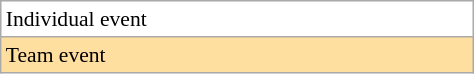<table class="wikitable" style="font-size:90%; width:25%;">
<tr style="background:#ffffff;">
<td>Individual event</td>
</tr>
<tr style="background:#ffdf9f;">
<td> Team event</td>
</tr>
</table>
